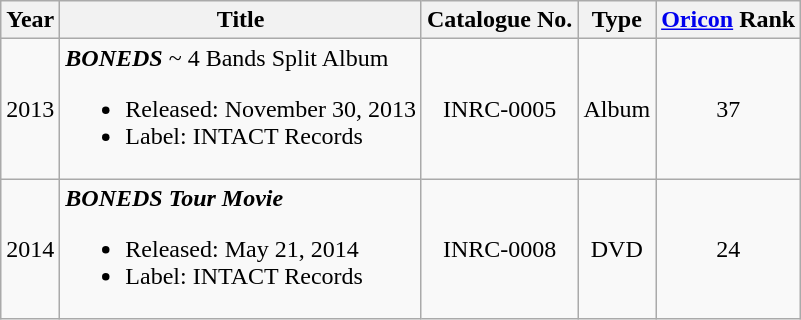<table class="wikitable">
<tr>
<th>Year</th>
<th>Title</th>
<th>Catalogue No.</th>
<th>Type</th>
<th><a href='#'>Oricon</a> Rank</th>
</tr>
<tr>
<td>2013</td>
<td><strong><em>BONEDS</em></strong> ~ 4 Bands Split Album<br><ul><li>Released: November 30, 2013</li><li>Label: INTACT Records</li></ul></td>
<td align="center">INRC-0005</td>
<td align="center">Album</td>
<td align="center">37</td>
</tr>
<tr>
<td>2014</td>
<td><strong><em>BONEDS Tour Movie</em></strong><br><ul><li>Released: May 21, 2014</li><li>Label: INTACT Records</li></ul></td>
<td align="center">INRC-0008</td>
<td align="center">DVD</td>
<td align="center">24</td>
</tr>
</table>
